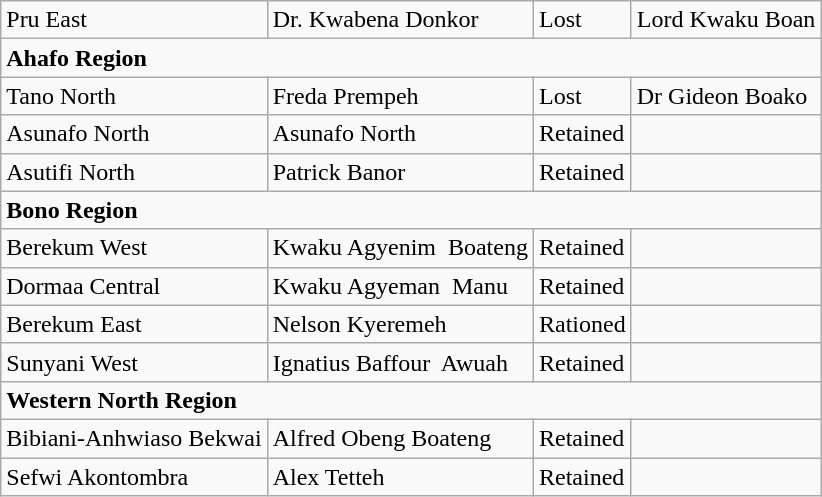<table class="wikitable">
<tr>
<td>Pru East</td>
<td>Dr. Kwabena Donkor</td>
<td>Lost</td>
<td>Lord Kwaku Boan</td>
</tr>
<tr>
<td colspan="4"><strong>Ahafo Region</strong></td>
</tr>
<tr>
<td>Tano North</td>
<td>Freda Prempeh</td>
<td>Lost</td>
<td>Dr Gideon Boako</td>
</tr>
<tr>
<td>Asunafo North</td>
<td>Asunafo North</td>
<td>Retained</td>
<td></td>
</tr>
<tr>
<td>Asutifi North</td>
<td>Patrick Banor</td>
<td>Retained</td>
<td></td>
</tr>
<tr>
<td colspan="4"><strong>Bono Region</strong></td>
</tr>
<tr>
<td>Berekum West</td>
<td>Kwaku Agyenim  Boateng</td>
<td>Retained</td>
<td></td>
</tr>
<tr>
<td>Dormaa Central</td>
<td>Kwaku Agyeman  Manu</td>
<td>Retained</td>
<td></td>
</tr>
<tr>
<td>Berekum East</td>
<td>Nelson Kyeremeh</td>
<td>Rationed</td>
<td></td>
</tr>
<tr>
<td>Sunyani West</td>
<td>Ignatius Baffour  Awuah</td>
<td>Retained</td>
<td></td>
</tr>
<tr>
<td colspan="4"><strong>Western North Region</strong></td>
</tr>
<tr>
<td>Bibiani-Anhwiaso Bekwai</td>
<td>Alfred Obeng Boateng</td>
<td>Retained</td>
<td></td>
</tr>
<tr>
<td>Sefwi Akontombra</td>
<td>Alex Tetteh</td>
<td>Retained</td>
<td></td>
</tr>
</table>
